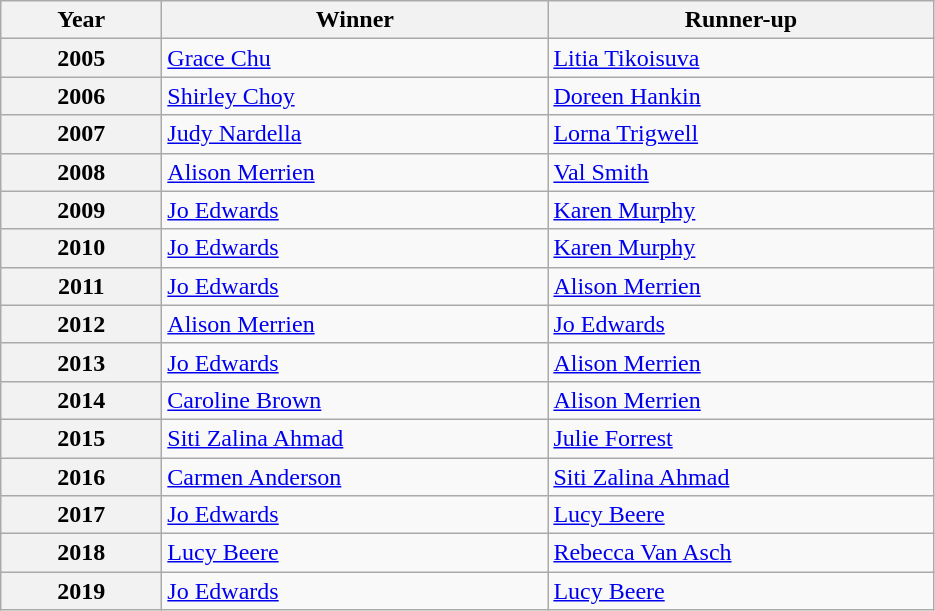<table class="wikitable">
<tr>
<th width=100>Year</th>
<th width=250>Winner</th>
<th width=250>Runner-up</th>
</tr>
<tr>
<th>2005</th>
<td> <a href='#'>Grace Chu</a></td>
<td> <a href='#'>Litia Tikoisuva</a></td>
</tr>
<tr>
<th>2006</th>
<td> <a href='#'>Shirley Choy</a></td>
<td> <a href='#'>Doreen Hankin</a></td>
</tr>
<tr>
<th>2007</th>
<td> <a href='#'>Judy Nardella</a></td>
<td> <a href='#'>Lorna Trigwell</a></td>
</tr>
<tr>
<th>2008</th>
<td> <a href='#'>Alison Merrien</a></td>
<td> <a href='#'>Val Smith</a></td>
</tr>
<tr>
<th>2009</th>
<td> <a href='#'>Jo Edwards</a></td>
<td> <a href='#'>Karen Murphy</a></td>
</tr>
<tr>
<th>2010</th>
<td> <a href='#'>Jo Edwards</a></td>
<td> <a href='#'>Karen Murphy</a></td>
</tr>
<tr>
<th>2011</th>
<td> <a href='#'>Jo Edwards</a></td>
<td> <a href='#'>Alison Merrien</a></td>
</tr>
<tr>
<th>2012</th>
<td> <a href='#'>Alison Merrien</a></td>
<td> <a href='#'>Jo Edwards</a></td>
</tr>
<tr>
<th>2013</th>
<td> <a href='#'>Jo Edwards</a></td>
<td> <a href='#'>Alison Merrien</a></td>
</tr>
<tr>
<th>2014</th>
<td> <a href='#'>Caroline Brown</a></td>
<td> <a href='#'>Alison Merrien</a></td>
</tr>
<tr>
<th>2015</th>
<td> <a href='#'>Siti Zalina Ahmad</a></td>
<td> <a href='#'>Julie Forrest</a></td>
</tr>
<tr>
<th>2016</th>
<td> <a href='#'>Carmen Anderson</a></td>
<td> <a href='#'>Siti Zalina Ahmad</a></td>
</tr>
<tr>
<th>2017</th>
<td> <a href='#'>Jo Edwards</a></td>
<td> <a href='#'>Lucy Beere</a></td>
</tr>
<tr>
<th>2018</th>
<td> <a href='#'>Lucy Beere</a></td>
<td> <a href='#'>Rebecca Van Asch</a></td>
</tr>
<tr>
<th>2019</th>
<td> <a href='#'>Jo Edwards</a></td>
<td> <a href='#'>Lucy Beere</a></td>
</tr>
</table>
